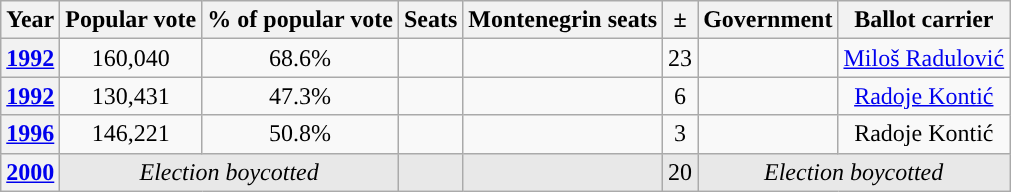<table class="wikitable" style="text-align:center">
<tr>
<th>Year</th>
<th>Popular vote</th>
<th>% of popular vote</th>
<th>Seats</th>
<th>Montenegrin seats</th>
<th>±</th>
<th>Government</th>
<th>Ballot carrier</th>
</tr>
<tr>
<th><a href='#'>1992</a></th>
<td>160,040</td>
<td>68.6%</td>
<td></td>
<td></td>
<td> 23</td>
<td></td>
<td><a href='#'>Miloš Radulović</a></td>
</tr>
<tr>
<th><a href='#'>1992</a></th>
<td>130,431</td>
<td>47.3%</td>
<td></td>
<td></td>
<td> 6</td>
<td></td>
<td><a href='#'>Radoje Kontić</a></td>
</tr>
<tr>
<th><a href='#'>1996</a></th>
<td>146,221</td>
<td>50.8%</td>
<td></td>
<td></td>
<td> 3</td>
<td></td>
<td>Radoje Kontić</td>
</tr>
<tr>
<th><a href='#'>2000</a></th>
<td colspan=2 style="background:#E8E8E8;"><em>Election boycotted</em></td>
<td style="background:#E8E8E8;"></td>
<td style="background:#E8E8E8;"></td>
<td style="background:#E8E8E8;"> 20</td>
<td colspan=2 style="background:#E8E8E8;"><em>Election boycotted</em></td>
</tr>
</table>
